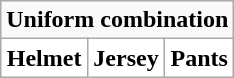<table class="wikitable" style="display: inline-table;">
<tr>
<td align="center" Colspan="3"><strong>Uniform combination</strong></td>
</tr>
<tr align="center">
<td style="background:white; color:black"><strong>Helmet</strong></td>
<td style="background:white; color:black"><strong>Jersey</strong></td>
<td style="background:white; color:black"><strong>Pants</strong></td>
</tr>
</table>
